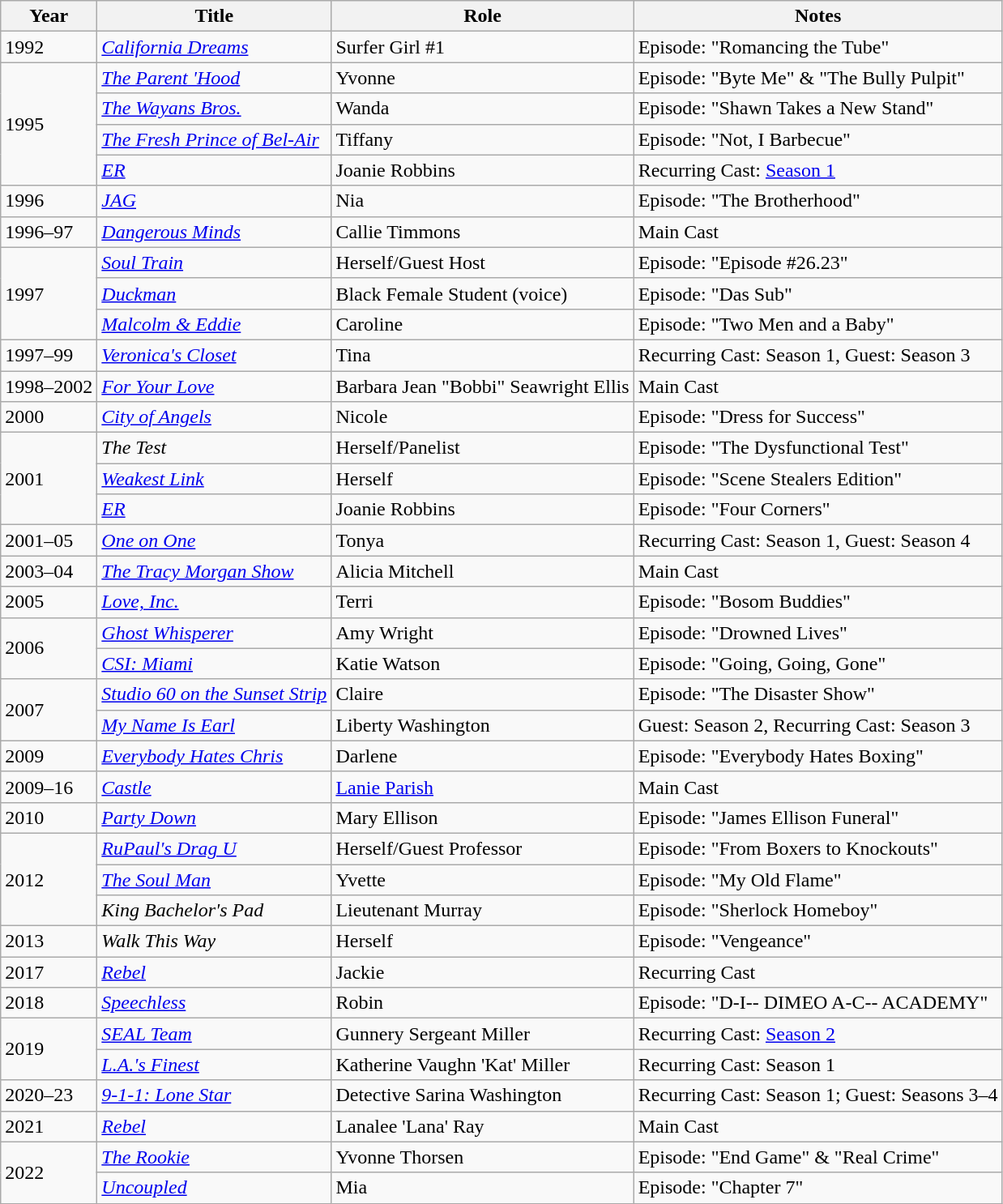<table class="wikitable sortable">
<tr>
<th>Year</th>
<th>Title</th>
<th>Role</th>
<th>Notes</th>
</tr>
<tr>
<td>1992</td>
<td><em><a href='#'>California Dreams</a></em></td>
<td>Surfer Girl #1</td>
<td>Episode: "Romancing the Tube"</td>
</tr>
<tr>
<td rowspan=4>1995</td>
<td><em><a href='#'>The Parent 'Hood</a></em></td>
<td>Yvonne</td>
<td>Episode: "Byte Me" & "The Bully Pulpit"</td>
</tr>
<tr>
<td><em><a href='#'>The Wayans Bros.</a></em></td>
<td>Wanda</td>
<td>Episode: "Shawn Takes a New Stand"</td>
</tr>
<tr>
<td><em><a href='#'>The Fresh Prince of Bel-Air</a></em></td>
<td>Tiffany</td>
<td>Episode: "Not, I Barbecue"</td>
</tr>
<tr>
<td><em><a href='#'>ER</a></em></td>
<td>Joanie Robbins</td>
<td>Recurring Cast: <a href='#'>Season 1</a></td>
</tr>
<tr>
<td>1996</td>
<td><em><a href='#'>JAG</a></em></td>
<td>Nia</td>
<td>Episode: "The Brotherhood"</td>
</tr>
<tr>
<td>1996–97</td>
<td><em><a href='#'>Dangerous Minds</a></em></td>
<td>Callie Timmons</td>
<td>Main Cast</td>
</tr>
<tr>
<td rowspan=3>1997</td>
<td><em><a href='#'>Soul Train</a></em></td>
<td>Herself/Guest Host</td>
<td>Episode: "Episode #26.23"</td>
</tr>
<tr>
<td><em><a href='#'>Duckman</a></em></td>
<td>Black Female Student (voice)</td>
<td>Episode: "Das Sub"</td>
</tr>
<tr>
<td><em><a href='#'>Malcolm & Eddie</a></em></td>
<td>Caroline</td>
<td>Episode: "Two Men and a Baby"</td>
</tr>
<tr>
<td>1997–99</td>
<td><em><a href='#'>Veronica's Closet</a></em></td>
<td>Tina</td>
<td>Recurring Cast: Season 1, Guest: Season 3</td>
</tr>
<tr>
<td>1998–2002</td>
<td><em><a href='#'>For Your Love</a></em></td>
<td>Barbara Jean "Bobbi" Seawright Ellis</td>
<td>Main Cast</td>
</tr>
<tr>
<td>2000</td>
<td><em><a href='#'>City of Angels</a></em></td>
<td>Nicole</td>
<td>Episode: "Dress for Success"</td>
</tr>
<tr>
<td rowspan=3>2001</td>
<td><em>The Test</em></td>
<td>Herself/Panelist</td>
<td>Episode: "The Dysfunctional Test"</td>
</tr>
<tr>
<td><em><a href='#'>Weakest Link</a></em></td>
<td>Herself</td>
<td>Episode: "Scene Stealers Edition"</td>
</tr>
<tr>
<td><em><a href='#'>ER</a></em></td>
<td>Joanie Robbins</td>
<td>Episode: "Four Corners"</td>
</tr>
<tr>
<td>2001–05</td>
<td><em><a href='#'>One on One</a></em></td>
<td>Tonya</td>
<td>Recurring Cast: Season 1, Guest: Season 4</td>
</tr>
<tr>
<td>2003–04</td>
<td><em><a href='#'>The Tracy Morgan Show</a></em></td>
<td>Alicia Mitchell</td>
<td>Main Cast</td>
</tr>
<tr>
<td>2005</td>
<td><em><a href='#'>Love, Inc.</a></em></td>
<td>Terri</td>
<td>Episode: "Bosom Buddies"</td>
</tr>
<tr>
<td rowspan=2>2006</td>
<td><em><a href='#'>Ghost Whisperer</a></em></td>
<td>Amy Wright</td>
<td>Episode: "Drowned Lives"</td>
</tr>
<tr>
<td><em><a href='#'>CSI: Miami</a></em></td>
<td>Katie Watson</td>
<td>Episode: "Going, Going, Gone"</td>
</tr>
<tr>
<td rowspan=2>2007</td>
<td><em><a href='#'>Studio 60 on the Sunset Strip</a></em></td>
<td>Claire</td>
<td>Episode: "The Disaster Show"</td>
</tr>
<tr>
<td><em><a href='#'>My Name Is Earl</a></em></td>
<td>Liberty Washington</td>
<td>Guest: Season 2, Recurring Cast: Season 3</td>
</tr>
<tr>
<td>2009</td>
<td><em><a href='#'>Everybody Hates Chris</a></em></td>
<td>Darlene</td>
<td>Episode: "Everybody Hates Boxing"</td>
</tr>
<tr>
<td>2009–16</td>
<td><em><a href='#'>Castle</a></em></td>
<td><a href='#'>Lanie Parish</a></td>
<td>Main Cast</td>
</tr>
<tr>
<td>2010</td>
<td><em><a href='#'>Party Down</a></em></td>
<td>Mary Ellison</td>
<td>Episode: "James Ellison Funeral"</td>
</tr>
<tr>
<td rowspan=3>2012</td>
<td><em><a href='#'>RuPaul's Drag U</a></em></td>
<td>Herself/Guest Professor</td>
<td>Episode: "From Boxers to Knockouts"</td>
</tr>
<tr>
<td><em><a href='#'>The Soul Man</a></em></td>
<td>Yvette</td>
<td>Episode: "My Old Flame"</td>
</tr>
<tr>
<td><em>King Bachelor's Pad</em></td>
<td>Lieutenant Murray</td>
<td>Episode: "Sherlock Homeboy"</td>
</tr>
<tr>
<td>2013</td>
<td><em>Walk This Way</em></td>
<td>Herself</td>
<td>Episode: "Vengeance"</td>
</tr>
<tr>
<td>2017</td>
<td><em><a href='#'>Rebel</a></em></td>
<td>Jackie</td>
<td>Recurring Cast</td>
</tr>
<tr>
<td>2018</td>
<td><em><a href='#'>Speechless</a></em></td>
<td>Robin</td>
<td>Episode: "D-I-- DIMEO A-C-- ACADEMY"</td>
</tr>
<tr>
<td rowspan=2>2019</td>
<td><em><a href='#'>SEAL Team</a></em></td>
<td>Gunnery Sergeant Miller</td>
<td>Recurring Cast: <a href='#'>Season 2</a></td>
</tr>
<tr>
<td><em><a href='#'>L.A.'s Finest</a></em></td>
<td>Katherine Vaughn 'Kat' Miller</td>
<td>Recurring Cast: Season 1</td>
</tr>
<tr>
<td>2020–23</td>
<td><em><a href='#'>9-1-1: Lone Star</a></em></td>
<td>Detective Sarina Washington</td>
<td>Recurring Cast: Season 1; Guest: Seasons 3–4</td>
</tr>
<tr>
<td>2021</td>
<td><em><a href='#'>Rebel</a></em></td>
<td>Lanalee 'Lana' Ray</td>
<td>Main Cast</td>
</tr>
<tr>
<td rowspan=2>2022</td>
<td><em><a href='#'>The Rookie</a></em></td>
<td>Yvonne Thorsen</td>
<td>Episode: "End Game" & "Real Crime"</td>
</tr>
<tr>
<td><em><a href='#'>Uncoupled</a></em></td>
<td>Mia</td>
<td>Episode: "Chapter 7"</td>
</tr>
</table>
